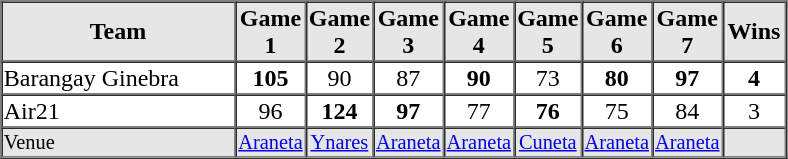<table border=1 cellspacing=0 width=525 align=center>
<tr style="text-align:center; background-color:#e6e6e6;">
<th align=center width=30%>Team</th>
<th width=8%>Game 1</th>
<th width=8%>Game 2</th>
<th width=8%>Game 3</th>
<th width=8%>Game 4</th>
<th width=8%>Game 5</th>
<th width=8%>Game 6</th>
<th width=8%>Game 7</th>
<th width=8%>Wins</th>
</tr>
<tr style="text-align:center;">
<td align=left>Barangay Ginebra</td>
<td><strong>105</strong></td>
<td>90</td>
<td>87</td>
<td><strong>90</strong></td>
<td>73</td>
<td><strong>80</strong></td>
<td><strong>97</strong></td>
<td><strong>4</strong></td>
</tr>
<tr style="text-align:center;">
<td align=left>Air21</td>
<td>96</td>
<td><strong>124</strong></td>
<td><strong>97</strong></td>
<td>77</td>
<td><strong>76</strong></td>
<td>75</td>
<td>84</td>
<td>3</td>
</tr>
<tr style="text-align:center; font-size: 85%; background-color:#e6e6e6;">
<td align=left>Venue</td>
<td><a href='#'>Araneta</a></td>
<td><a href='#'>Ynares</a></td>
<td><a href='#'>Araneta</a></td>
<td><a href='#'>Araneta</a></td>
<td><a href='#'>Cuneta</a></td>
<td><a href='#'>Araneta</a></td>
<td><a href='#'>Araneta</a></td>
<td></td>
</tr>
</table>
